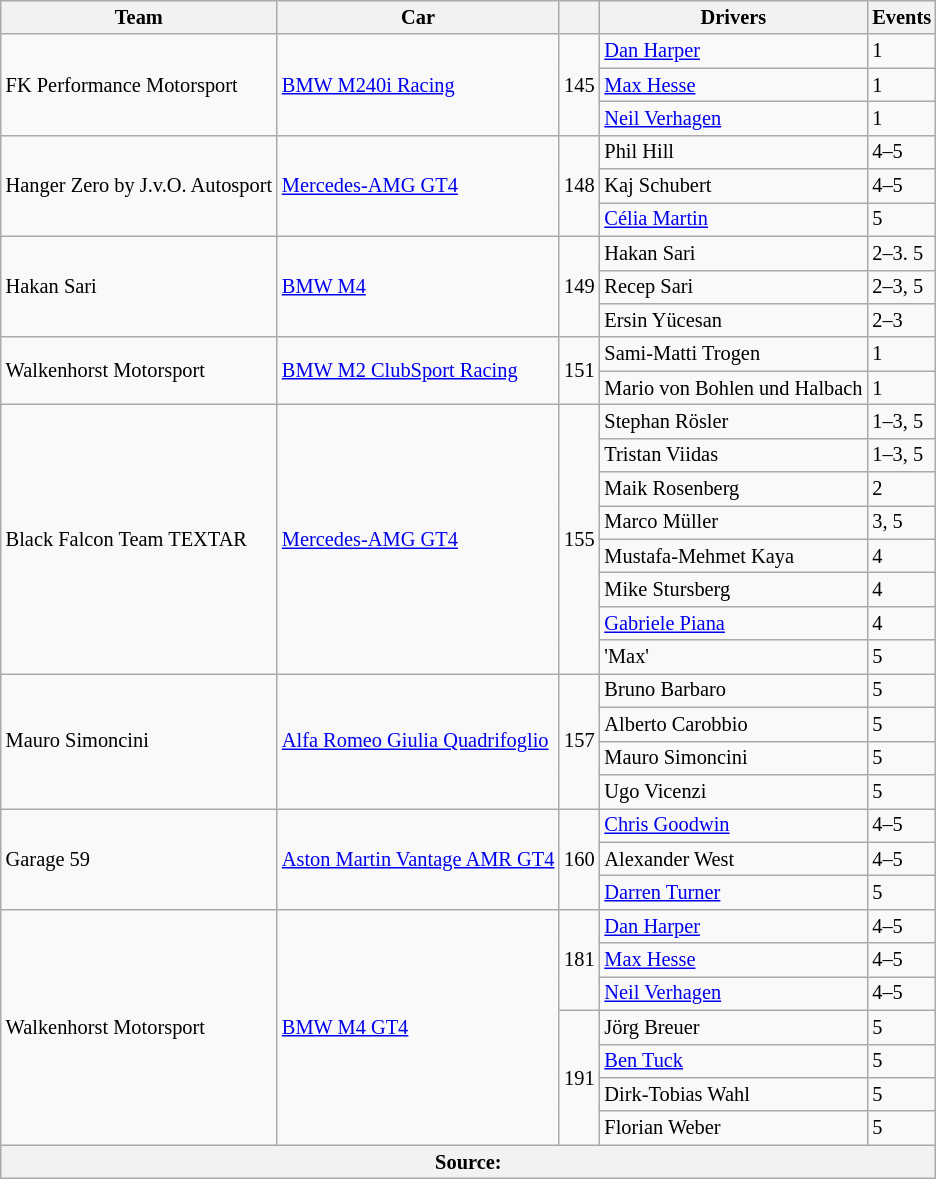<table class="wikitable" style="font-size: 85%">
<tr>
<th>Team</th>
<th>Car</th>
<th></th>
<th>Drivers</th>
<th>Events</th>
</tr>
<tr>
<td rowspan=3> FK Performance Motorsport</td>
<td rowspan=3><a href='#'>BMW M240i Racing</a></td>
<td rowspan=3>145</td>
<td> <a href='#'>Dan Harper</a></td>
<td>1</td>
</tr>
<tr>
<td> <a href='#'>Max Hesse</a></td>
<td>1</td>
</tr>
<tr>
<td> <a href='#'>Neil Verhagen</a></td>
<td>1</td>
</tr>
<tr>
<td rowspan=3> Hanger Zero by J.v.O. Autosport</td>
<td rowspan=3><a href='#'>Mercedes-AMG GT4</a></td>
<td rowspan=3>148</td>
<td> Phil Hill</td>
<td>4–5</td>
</tr>
<tr>
<td> Kaj Schubert</td>
<td>4–5</td>
</tr>
<tr>
<td> <a href='#'>Célia Martin</a></td>
<td>5</td>
</tr>
<tr>
<td rowspan=3> Hakan Sari</td>
<td rowspan=3><a href='#'>BMW M4</a></td>
<td rowspan=3>149</td>
<td> Hakan Sari</td>
<td>2–3. 5</td>
</tr>
<tr>
<td> Recep Sari</td>
<td>2–3, 5</td>
</tr>
<tr>
<td> Ersin Yücesan</td>
<td>2–3</td>
</tr>
<tr>
<td rowspan=2> Walkenhorst Motorsport</td>
<td rowspan=2><a href='#'>BMW M2 ClubSport Racing</a></td>
<td rowspan=2>151</td>
<td> Sami-Matti Trogen</td>
<td>1</td>
</tr>
<tr>
<td> Mario von Bohlen und Halbach</td>
<td>1</td>
</tr>
<tr>
<td rowspan=8> Black Falcon Team TEXTAR</td>
<td rowspan=8><a href='#'>Mercedes-AMG GT4</a></td>
<td rowspan=8>155</td>
<td> Stephan Rösler</td>
<td>1–3, 5</td>
</tr>
<tr>
<td> Tristan Viidas</td>
<td>1–3, 5</td>
</tr>
<tr>
<td> Maik Rosenberg</td>
<td>2</td>
</tr>
<tr>
<td> Marco Müller</td>
<td>3, 5</td>
</tr>
<tr>
<td> Mustafa-Mehmet Kaya</td>
<td>4</td>
</tr>
<tr>
<td> Mike Stursberg</td>
<td>4</td>
</tr>
<tr>
<td> <a href='#'>Gabriele Piana</a></td>
<td>4</td>
</tr>
<tr>
<td> 'Max'</td>
<td>5</td>
</tr>
<tr>
<td rowspan=4> Mauro Simoncini</td>
<td rowspan=4><a href='#'>Alfa Romeo Giulia Quadrifoglio</a></td>
<td rowspan=4>157</td>
<td> Bruno Barbaro</td>
<td>5</td>
</tr>
<tr>
<td> Alberto Carobbio</td>
<td>5</td>
</tr>
<tr>
<td> Mauro Simoncini</td>
<td>5</td>
</tr>
<tr>
<td> Ugo Vicenzi</td>
<td>5</td>
</tr>
<tr>
<td rowspan=3> Garage 59</td>
<td rowspan=3><a href='#'>Aston Martin Vantage AMR GT4</a></td>
<td rowspan=3>160</td>
<td> <a href='#'>Chris Goodwin</a></td>
<td>4–5</td>
</tr>
<tr>
<td> Alexander West</td>
<td>4–5</td>
</tr>
<tr>
<td> <a href='#'>Darren Turner</a></td>
<td>5</td>
</tr>
<tr>
<td rowspan=7> Walkenhorst Motorsport</td>
<td rowspan=7><a href='#'>BMW M4 GT4</a></td>
<td rowspan=3>181</td>
<td> <a href='#'>Dan Harper</a></td>
<td>4–5</td>
</tr>
<tr>
<td> <a href='#'>Max Hesse</a></td>
<td>4–5</td>
</tr>
<tr>
<td> <a href='#'>Neil Verhagen</a></td>
<td>4–5</td>
</tr>
<tr>
<td rowspan=4>191</td>
<td> Jörg Breuer</td>
<td>5</td>
</tr>
<tr>
<td> <a href='#'>Ben Tuck</a></td>
<td>5</td>
</tr>
<tr>
<td> Dirk-Tobias Wahl</td>
<td>5</td>
</tr>
<tr>
<td> Florian Weber</td>
<td>5</td>
</tr>
<tr>
<th colspan=5>Source:</th>
</tr>
</table>
